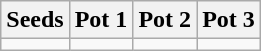<table class="wikitable">
<tr>
<th>Seeds</th>
<th>Pot 1</th>
<th>Pot 2</th>
<th>Pot 3</th>
</tr>
<tr>
<td valign=top></td>
<td valign=top></td>
<td valign=top></td>
<td valign=top></td>
</tr>
</table>
